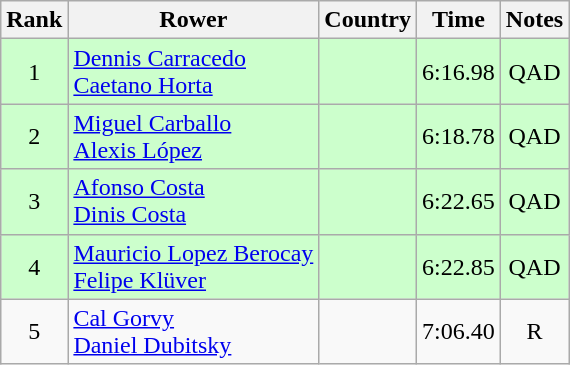<table class="wikitable" style="text-align:center">
<tr>
<th>Rank</th>
<th>Rower</th>
<th>Country</th>
<th>Time</th>
<th>Notes</th>
</tr>
<tr bgcolor=ccffcc>
<td>1</td>
<td align="left"><a href='#'>Dennis Carracedo</a><br><a href='#'>Caetano Horta</a></td>
<td align="left"></td>
<td>6:16.98</td>
<td>QAD</td>
</tr>
<tr bgcolor=ccffcc>
<td>2</td>
<td align="left"><a href='#'>Miguel Carballo</a><br><a href='#'>Alexis López</a></td>
<td align="left"></td>
<td>6:18.78</td>
<td>QAD</td>
</tr>
<tr bgcolor=ccffcc>
<td>3</td>
<td align="left"><a href='#'>Afonso Costa</a><br><a href='#'>Dinis Costa</a></td>
<td align="left"></td>
<td>6:22.65</td>
<td>QAD</td>
</tr>
<tr bgcolor=ccffcc>
<td>4</td>
<td align="left"><a href='#'>Mauricio Lopez Berocay</a><br><a href='#'>Felipe Klüver</a></td>
<td align="left"></td>
<td>6:22.85</td>
<td>QAD</td>
</tr>
<tr>
<td>5</td>
<td align="left"><a href='#'>Cal Gorvy</a><br><a href='#'>Daniel Dubitsky</a></td>
<td align="left"></td>
<td>7:06.40</td>
<td>R</td>
</tr>
</table>
